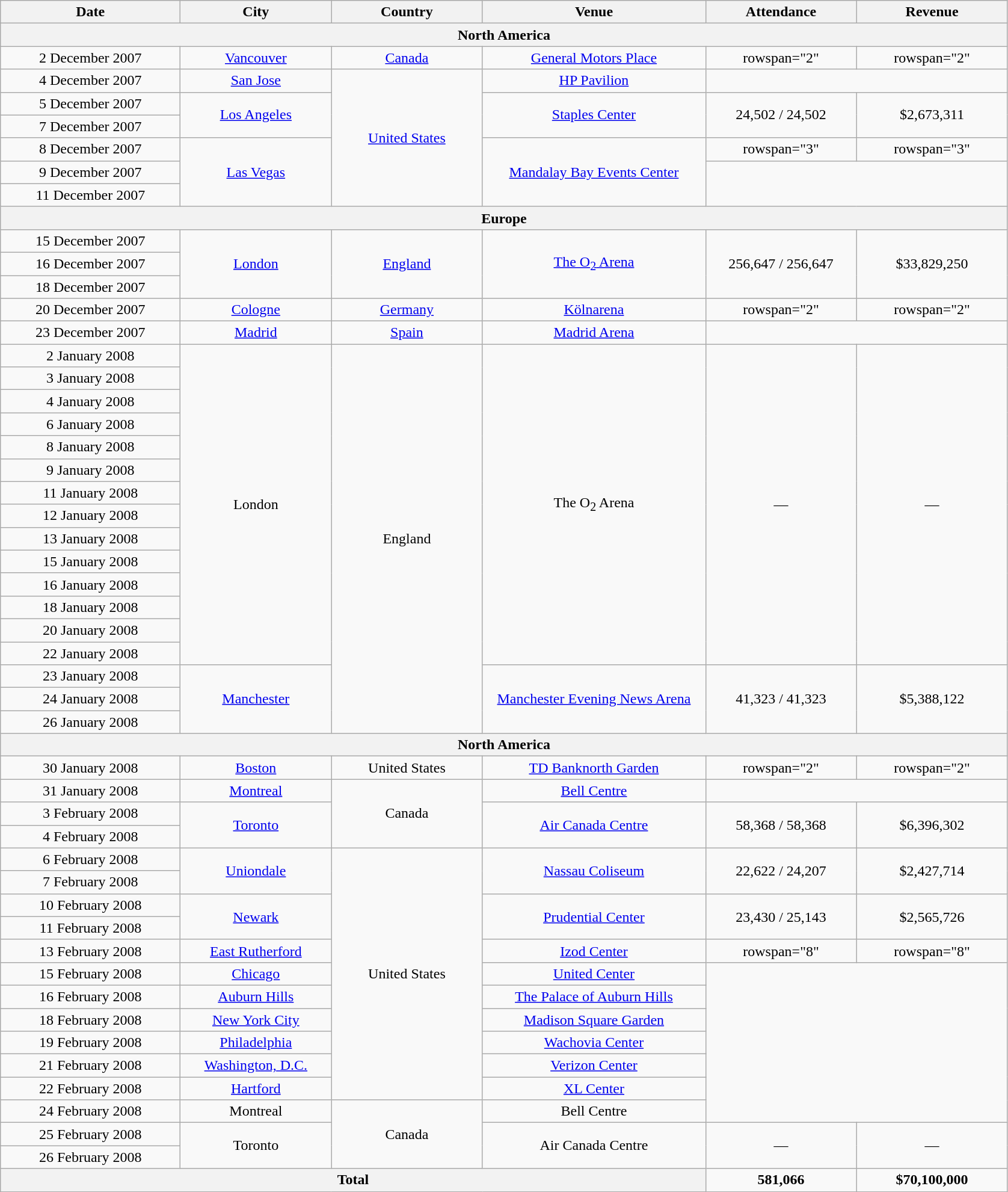<table class="wikitable" style="text-align:center;">
<tr>
<th scope="col" style="width:12em;">Date</th>
<th scope="col" style="width:10em;">City</th>
<th scope="col" style="width:10em;">Country</th>
<th scope="col" style="width:15em;">Venue</th>
<th scope="col" style="width:10em;">Attendance</th>
<th scope="col" style="width:10em;">Revenue</th>
</tr>
<tr>
<th colspan="6">North America</th>
</tr>
<tr>
<td>2 December 2007</td>
<td><a href='#'>Vancouver</a></td>
<td><a href='#'>Canada</a></td>
<td><a href='#'>General Motors Place</a></td>
<td>rowspan="2" </td>
<td>rowspan="2" </td>
</tr>
<tr>
<td>4 December 2007</td>
<td><a href='#'>San Jose</a></td>
<td rowspan="6"><a href='#'>United States</a></td>
<td><a href='#'>HP Pavilion</a></td>
</tr>
<tr>
<td>5 December 2007</td>
<td rowspan="2"><a href='#'>Los Angeles</a></td>
<td rowspan="2"><a href='#'>Staples Center</a></td>
<td rowspan="2">24,502 / 24,502</td>
<td rowspan="2">$2,673,311</td>
</tr>
<tr>
<td>7 December 2007</td>
</tr>
<tr>
<td>8 December 2007</td>
<td rowspan="3"><a href='#'>Las Vegas</a></td>
<td rowspan="3"><a href='#'>Mandalay Bay Events Center</a></td>
<td>rowspan="3" </td>
<td>rowspan="3" </td>
</tr>
<tr>
<td>9 December 2007</td>
</tr>
<tr>
<td>11 December 2007</td>
</tr>
<tr>
<th colspan="6">Europe</th>
</tr>
<tr>
<td>15 December 2007</td>
<td rowspan="3"><a href='#'>London</a></td>
<td rowspan="3"><a href='#'>England</a></td>
<td rowspan="3"><a href='#'>The O<sub>2</sub> Arena</a></td>
<td rowspan="3">256,647 / 256,647</td>
<td rowspan="3">$33,829,250</td>
</tr>
<tr>
<td>16 December 2007</td>
</tr>
<tr>
<td>18 December 2007</td>
</tr>
<tr>
<td>20 December 2007</td>
<td><a href='#'>Cologne</a></td>
<td><a href='#'>Germany</a></td>
<td><a href='#'>Kölnarena</a></td>
<td>rowspan="2" </td>
<td>rowspan="2" </td>
</tr>
<tr>
<td>23 December 2007</td>
<td><a href='#'>Madrid</a></td>
<td><a href='#'>Spain</a></td>
<td><a href='#'>Madrid Arena</a></td>
</tr>
<tr>
<td>2 January 2008</td>
<td rowspan="14">London</td>
<td rowspan="17">England</td>
<td rowspan="14">The O<sub>2</sub> Arena</td>
<td rowspan="14">—</td>
<td rowspan="14">— </td>
</tr>
<tr>
<td>3 January 2008</td>
</tr>
<tr>
<td>4 January 2008</td>
</tr>
<tr>
<td>6 January 2008</td>
</tr>
<tr>
<td>8 January 2008</td>
</tr>
<tr>
<td>9 January 2008</td>
</tr>
<tr>
<td>11 January 2008</td>
</tr>
<tr>
<td>12 January 2008</td>
</tr>
<tr>
<td>13 January 2008</td>
</tr>
<tr>
<td>15 January 2008</td>
</tr>
<tr>
<td>16 January 2008</td>
</tr>
<tr>
<td>18 January 2008</td>
</tr>
<tr>
<td>20 January 2008</td>
</tr>
<tr>
<td>22 January 2008</td>
</tr>
<tr>
<td>23 January 2008</td>
<td rowspan="3"><a href='#'>Manchester</a></td>
<td rowspan="3"><a href='#'>Manchester Evening News Arena</a></td>
<td rowspan="3">41,323 / 41,323</td>
<td rowspan="3">$5,388,122</td>
</tr>
<tr>
<td>24 January 2008</td>
</tr>
<tr>
<td>26 January 2008</td>
</tr>
<tr>
<th colspan="6">North America</th>
</tr>
<tr>
<td>30 January 2008</td>
<td><a href='#'>Boston</a></td>
<td>United States</td>
<td><a href='#'>TD Banknorth Garden</a></td>
<td>rowspan="2" </td>
<td>rowspan="2" </td>
</tr>
<tr>
<td>31 January 2008</td>
<td><a href='#'>Montreal</a></td>
<td rowspan="3">Canada</td>
<td><a href='#'>Bell Centre</a></td>
</tr>
<tr>
<td>3 February 2008</td>
<td rowspan="2"><a href='#'>Toronto</a></td>
<td rowspan="2"><a href='#'>Air Canada Centre</a></td>
<td rowspan="2">58,368 / 58,368</td>
<td rowspan="2">$6,396,302</td>
</tr>
<tr>
<td>4 February 2008</td>
</tr>
<tr>
<td>6 February 2008</td>
<td rowspan="2"><a href='#'>Uniondale</a></td>
<td rowspan="11">United States</td>
<td rowspan="2"><a href='#'>Nassau Coliseum</a></td>
<td rowspan="2">22,622 / 24,207</td>
<td rowspan="2">$2,427,714</td>
</tr>
<tr>
<td>7 February 2008</td>
</tr>
<tr>
<td>10 February 2008</td>
<td rowspan="2"><a href='#'>Newark</a></td>
<td rowspan="2"><a href='#'>Prudential Center</a></td>
<td rowspan="2">23,430 / 25,143</td>
<td rowspan="2">$2,565,726</td>
</tr>
<tr>
<td>11 February 2008</td>
</tr>
<tr>
<td>13 February 2008</td>
<td><a href='#'>East Rutherford</a></td>
<td><a href='#'>Izod Center</a></td>
<td>rowspan="8" </td>
<td>rowspan="8" </td>
</tr>
<tr>
<td>15 February 2008</td>
<td><a href='#'>Chicago</a></td>
<td><a href='#'>United Center</a></td>
</tr>
<tr>
<td>16 February 2008</td>
<td><a href='#'>Auburn Hills</a></td>
<td><a href='#'>The Palace of Auburn Hills</a></td>
</tr>
<tr>
<td>18 February 2008</td>
<td><a href='#'>New York City</a></td>
<td><a href='#'>Madison Square Garden</a></td>
</tr>
<tr>
<td>19 February 2008</td>
<td><a href='#'>Philadelphia</a></td>
<td><a href='#'>Wachovia Center</a></td>
</tr>
<tr>
<td>21 February 2008</td>
<td><a href='#'>Washington, D.C.</a></td>
<td><a href='#'>Verizon Center</a></td>
</tr>
<tr>
<td>22 February 2008</td>
<td><a href='#'>Hartford</a></td>
<td><a href='#'>XL Center</a></td>
</tr>
<tr>
<td>24 February 2008</td>
<td>Montreal</td>
<td rowspan="3">Canada</td>
<td>Bell Centre</td>
</tr>
<tr>
<td>25 February 2008</td>
<td rowspan="2">Toronto</td>
<td rowspan="2">Air Canada Centre</td>
<td rowspan="2">—</td>
<td rowspan="2">—</td>
</tr>
<tr>
<td>26 February 2008</td>
</tr>
<tr>
<th colspan="4">Total</th>
<td><strong>581,066</strong><br></td>
<td><strong>$70,100,000</strong><br></td>
</tr>
</table>
